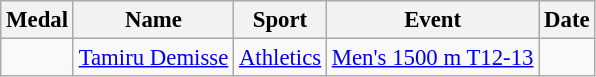<table class="wikitable sortable" style="font-size: 95%">
<tr>
<th>Medal</th>
<th>Name</th>
<th>Sport</th>
<th>Event</th>
<th>Date</th>
</tr>
<tr>
<td></td>
<td><a href='#'>Tamiru Demisse</a></td>
<td><a href='#'>Athletics</a></td>
<td><a href='#'>Men's 1500 m T12-13</a></td>
<td></td>
</tr>
</table>
